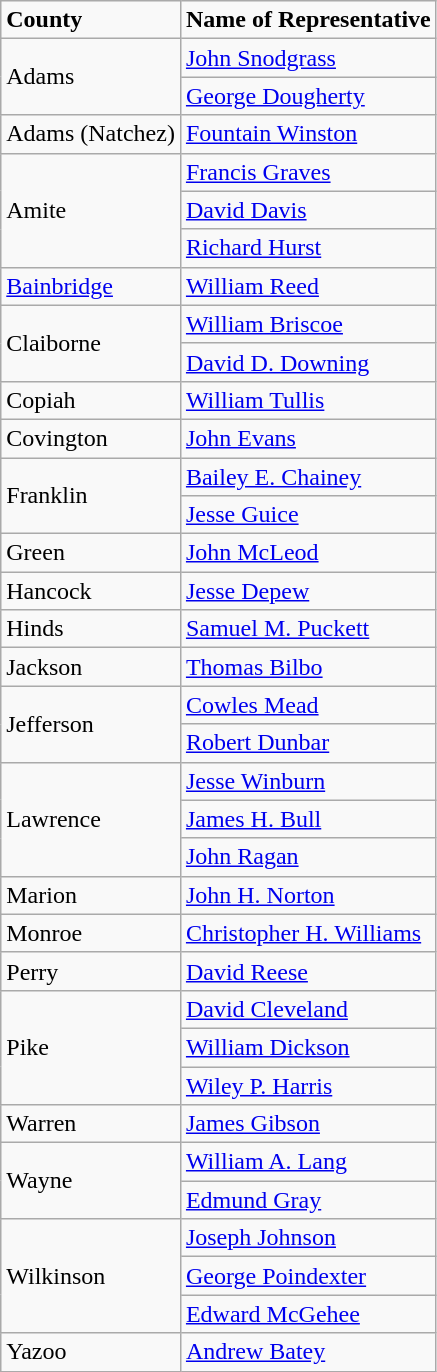<table class="wikitable">
<tr>
<td><strong>County</strong></td>
<td><strong>Name of Representative</strong></td>
</tr>
<tr>
<td colspan="1" rowspan="2">Adams</td>
<td><a href='#'>John Snodgrass</a></td>
</tr>
<tr>
<td><a href='#'>George Dougherty</a></td>
</tr>
<tr>
<td>Adams (Natchez)</td>
<td><a href='#'>Fountain Winston</a></td>
</tr>
<tr>
<td colspan="1" rowspan="3">Amite</td>
<td><a href='#'>Francis Graves</a></td>
</tr>
<tr>
<td><a href='#'>David Davis</a></td>
</tr>
<tr>
<td><a href='#'>Richard Hurst</a></td>
</tr>
<tr>
<td><a href='#'>Bainbridge</a></td>
<td><a href='#'>William Reed</a></td>
</tr>
<tr>
<td colspan="1" rowspan="2">Claiborne</td>
<td><a href='#'>William Briscoe</a></td>
</tr>
<tr>
<td><a href='#'>David D. Downing</a></td>
</tr>
<tr>
<td>Copiah</td>
<td><a href='#'>William Tullis</a></td>
</tr>
<tr>
<td>Covington</td>
<td><a href='#'>John Evans</a></td>
</tr>
<tr>
<td colspan="1" rowspan="2">Franklin</td>
<td><a href='#'>Bailey E. Chainey</a></td>
</tr>
<tr>
<td><a href='#'>Jesse Guice</a></td>
</tr>
<tr>
<td colspan="1">Green</td>
<td><a href='#'>John McLeod</a></td>
</tr>
<tr>
<td colspan="1">Hancock</td>
<td><a href='#'>Jesse Depew</a></td>
</tr>
<tr>
<td>Hinds</td>
<td><a href='#'>Samuel M. Puckett</a></td>
</tr>
<tr>
<td>Jackson</td>
<td><a href='#'>Thomas Bilbo</a></td>
</tr>
<tr>
<td colspan="1" rowspan="2">Jefferson</td>
<td><a href='#'>Cowles Mead</a></td>
</tr>
<tr>
<td><a href='#'>Robert Dunbar</a></td>
</tr>
<tr>
<td colspan="1" rowspan="3">Lawrence</td>
<td><a href='#'>Jesse Winburn</a></td>
</tr>
<tr>
<td><a href='#'>James H. Bull</a></td>
</tr>
<tr>
<td><a href='#'>John Ragan</a></td>
</tr>
<tr>
<td>Marion</td>
<td><a href='#'>John H. Norton</a></td>
</tr>
<tr>
<td>Monroe</td>
<td><a href='#'>Christopher H. Williams</a></td>
</tr>
<tr>
<td colspan="1">Perry</td>
<td><a href='#'>David Reese</a></td>
</tr>
<tr>
<td colspan="1" rowspan="3">Pike</td>
<td><a href='#'>David Cleveland</a></td>
</tr>
<tr>
<td><a href='#'>William Dickson</a></td>
</tr>
<tr>
<td><a href='#'>Wiley P. Harris</a></td>
</tr>
<tr>
<td>Warren</td>
<td><a href='#'>James Gibson</a></td>
</tr>
<tr>
<td colspan="1" rowspan="2">Wayne</td>
<td><a href='#'>William A. Lang</a></td>
</tr>
<tr>
<td><a href='#'>Edmund Gray</a></td>
</tr>
<tr>
<td colspan="1" rowspan="3">Wilkinson</td>
<td><a href='#'>Joseph Johnson</a></td>
</tr>
<tr>
<td><a href='#'>George Poindexter</a></td>
</tr>
<tr>
<td><a href='#'>Edward McGehee</a></td>
</tr>
<tr>
<td>Yazoo</td>
<td><a href='#'>Andrew Batey</a></td>
</tr>
</table>
